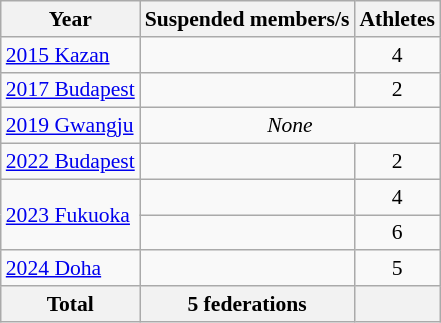<table class=wikitable style="font-size:90%">
<tr>
<th>Year</th>
<th>Suspended members/s</th>
<th>Athletes</th>
</tr>
<tr>
<td> <a href='#'>2015 Kazan</a></td>
<td align=center></td>
<td align=center>4</td>
</tr>
<tr>
<td> <a href='#'>2017 Budapest</a></td>
<td align=center></td>
<td align=center>2</td>
</tr>
<tr>
<td> <a href='#'>2019 Gwangju</a></td>
<td align=center colspan=2><em>None</em></td>
</tr>
<tr>
<td> <a href='#'>2022 Budapest</a></td>
<td align=center></td>
<td align=center>2</td>
</tr>
<tr>
<td rowspan=2> <a href='#'>2023 Fukuoka</a></td>
<td align=center></td>
<td align=center>4</td>
</tr>
<tr>
<td align=center></td>
<td align=center>6</td>
</tr>
<tr>
<td> <a href='#'>2024 Doha</a></td>
<td align=center></td>
<td align=center>5</td>
</tr>
<tr>
<th>Total</th>
<th>5 federations</th>
<th></th>
</tr>
</table>
